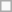<table class="wikitable" style="text-align: left;">
<tr>
<td></td>
</tr>
</table>
